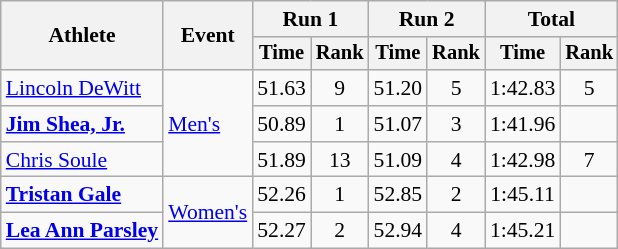<table class=wikitable style=font-size:90%;text-align:center>
<tr>
<th rowspan=2>Athlete</th>
<th rowspan=2>Event</th>
<th colspan=2>Run 1</th>
<th colspan=2>Run 2</th>
<th colspan=2>Total</th>
</tr>
<tr style=font-size:95%>
<th>Time</th>
<th>Rank</th>
<th>Time</th>
<th>Rank</th>
<th>Time</th>
<th>Rank</th>
</tr>
<tr>
<td align=left><a href='#'>Lincoln DeWitt</a></td>
<td align=left rowspan=3><a href='#'>Men's</a></td>
<td>51.63</td>
<td>9</td>
<td>51.20</td>
<td>5</td>
<td>1:42.83</td>
<td>5</td>
</tr>
<tr>
<td align=left><strong><a href='#'>Jim Shea, Jr.</a></strong></td>
<td>50.89</td>
<td>1</td>
<td>51.07</td>
<td>3</td>
<td>1:41.96</td>
<td></td>
</tr>
<tr>
<td align=left><a href='#'>Chris Soule</a></td>
<td>51.89</td>
<td>13</td>
<td>51.09</td>
<td>4</td>
<td>1:42.98</td>
<td>7</td>
</tr>
<tr>
<td align=left><strong><a href='#'>Tristan Gale</a></strong></td>
<td align=left rowspan=2><a href='#'>Women's</a></td>
<td>52.26</td>
<td>1</td>
<td>52.85</td>
<td>2</td>
<td>1:45.11</td>
<td></td>
</tr>
<tr>
<td align=left><strong><a href='#'>Lea Ann Parsley</a></strong></td>
<td>52.27</td>
<td>2</td>
<td>52.94</td>
<td>4</td>
<td>1:45.21</td>
<td></td>
</tr>
</table>
